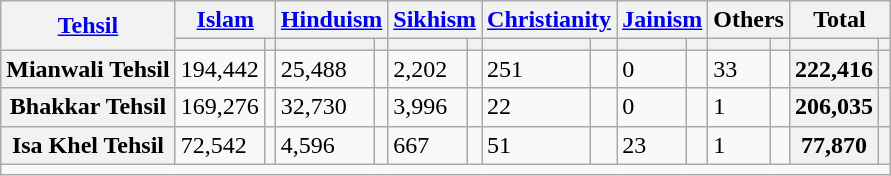<table class="wikitable sortable">
<tr>
<th rowspan="2"><a href='#'>Tehsil</a></th>
<th colspan="2"><a href='#'>Islam</a> </th>
<th colspan="2"><a href='#'>Hinduism</a> </th>
<th colspan="2"><a href='#'>Sikhism</a> </th>
<th colspan="2"><a href='#'>Christianity</a> </th>
<th colspan="2"><a href='#'>Jainism</a> </th>
<th colspan="2">Others</th>
<th colspan="2">Total</th>
</tr>
<tr>
<th><a href='#'></a></th>
<th></th>
<th></th>
<th></th>
<th></th>
<th></th>
<th></th>
<th></th>
<th></th>
<th></th>
<th></th>
<th></th>
<th></th>
<th></th>
</tr>
<tr>
<th>Mianwali Tehsil</th>
<td>194,442</td>
<td></td>
<td>25,488</td>
<td></td>
<td>2,202</td>
<td></td>
<td>251</td>
<td></td>
<td>0</td>
<td></td>
<td>33</td>
<td></td>
<th>222,416</th>
<th></th>
</tr>
<tr>
<th>Bhakkar Tehsil</th>
<td>169,276</td>
<td></td>
<td>32,730</td>
<td></td>
<td>3,996</td>
<td></td>
<td>22</td>
<td></td>
<td>0</td>
<td></td>
<td>1</td>
<td></td>
<th>206,035</th>
<th></th>
</tr>
<tr>
<th>Isa Khel Tehsil</th>
<td>72,542</td>
<td></td>
<td>4,596</td>
<td></td>
<td>667</td>
<td></td>
<td>51</td>
<td></td>
<td>23</td>
<td></td>
<td>1</td>
<td></td>
<th>77,870</th>
<th></th>
</tr>
<tr class="sortbottom">
<td colspan="15"></td>
</tr>
</table>
